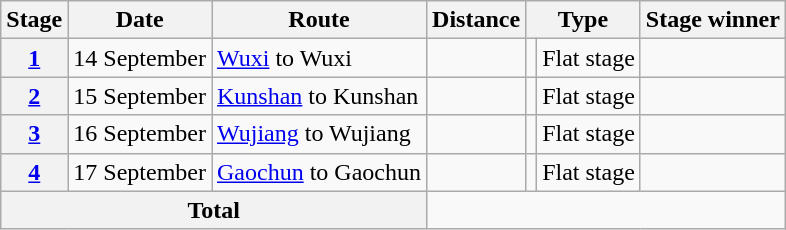<table class="wikitable">
<tr>
<th scope="col">Stage</th>
<th scope="col">Date</th>
<th scope="col">Route</th>
<th scope="col">Distance</th>
<th scope="col" colspan="2">Type</th>
<th scope="col">Stage winner</th>
</tr>
<tr>
<th scope="row" style="text-align:center;"><a href='#'>1</a></th>
<td style="text-align:center;">14 September</td>
<td><a href='#'>Wuxi</a> to Wuxi</td>
<td style="text-align:center;"></td>
<td></td>
<td>Flat stage</td>
<td></td>
</tr>
<tr>
<th scope="row" style="text-align:center;"><a href='#'>2</a></th>
<td style="text-align:center;">15 September</td>
<td><a href='#'>Kunshan</a> to Kunshan</td>
<td style="text-align:center;"></td>
<td></td>
<td>Flat stage</td>
<td></td>
</tr>
<tr>
<th scope="row" style="text-align:center;"><a href='#'>3</a></th>
<td style="text-align:center;">16 September</td>
<td><a href='#'>Wujiang</a> to Wujiang</td>
<td style="text-align:center;"></td>
<td></td>
<td>Flat stage</td>
<td></td>
</tr>
<tr>
<th scope="row" style="text-align:center;"><a href='#'>4</a></th>
<td style="text-align:center;">17 September</td>
<td><a href='#'>Gaochun</a> to Gaochun</td>
<td style="text-align:center;"></td>
<td></td>
<td>Flat stage</td>
<td></td>
</tr>
<tr>
<th colspan="3">Total</th>
<td colspan="4" align="center"></td>
</tr>
</table>
